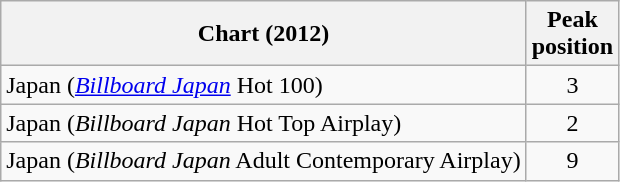<table class="wikitable sortable" border="1">
<tr>
<th>Chart (2012)</th>
<th>Peak<br>position</th>
</tr>
<tr>
<td>Japan (<em><a href='#'>Billboard Japan</a></em> Hot 100)</td>
<td style="text-align:center;">3</td>
</tr>
<tr>
<td>Japan (<em>Billboard Japan</em> Hot Top Airplay)</td>
<td style="text-align:center;">2</td>
</tr>
<tr>
<td>Japan (<em>Billboard Japan</em> Adult Contemporary Airplay)</td>
<td style="text-align:center;">9</td>
</tr>
</table>
